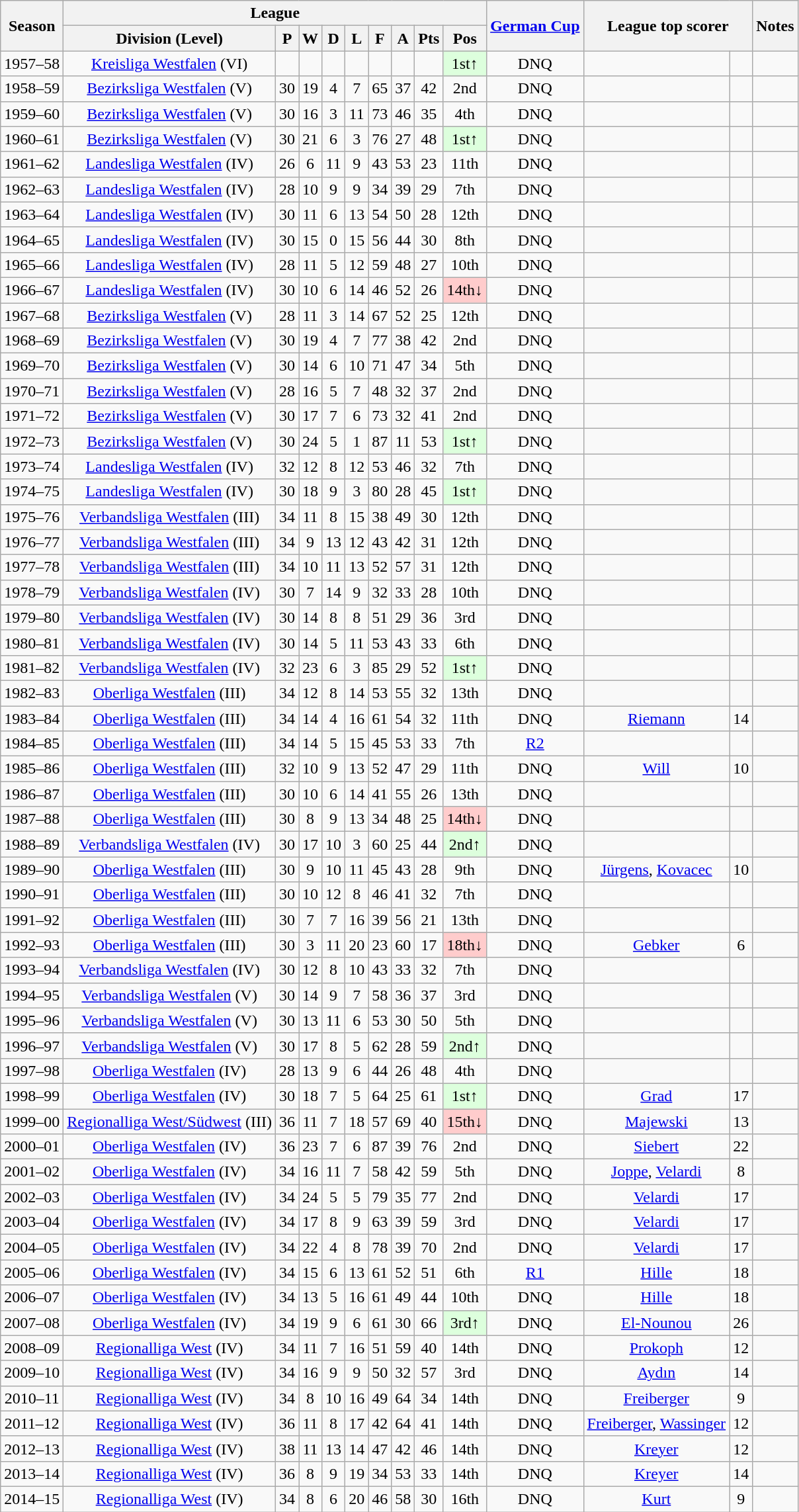<table class="wikitable" style="text-align: center">
<tr>
<th rowspan="2">Season</th>
<th colspan="9">League</th>
<th rowspan="2"><a href='#'>German Cup</a></th>
<th rowspan="2" colspan="2">League top scorer</th>
<th rowspan="2">Notes</th>
</tr>
<tr>
<th>Division (Level)</th>
<th>P</th>
<th>W</th>
<th>D</th>
<th>L</th>
<th>F</th>
<th>A</th>
<th>Pts</th>
<th>Pos</th>
</tr>
<tr>
<td>1957–58</td>
<td><a href='#'>Kreisliga Westfalen</a> (VI)</td>
<td></td>
<td></td>
<td></td>
<td></td>
<td></td>
<td></td>
<td></td>
<td bgcolor="#DDFFDD">1st↑</td>
<td>DNQ</td>
<td></td>
<td></td>
<td></td>
</tr>
<tr>
<td>1958–59</td>
<td><a href='#'>Bezirksliga Westfalen</a> (V)</td>
<td>30</td>
<td>19</td>
<td>4</td>
<td>7</td>
<td>65</td>
<td>37</td>
<td>42</td>
<td>2nd</td>
<td>DNQ</td>
<td></td>
<td></td>
<td></td>
</tr>
<tr>
<td>1959–60</td>
<td><a href='#'>Bezirksliga Westfalen</a> (V)</td>
<td>30</td>
<td>16</td>
<td>3</td>
<td>11</td>
<td>73</td>
<td>46</td>
<td>35</td>
<td>4th</td>
<td>DNQ</td>
<td></td>
<td></td>
<td></td>
</tr>
<tr>
<td>1960–61</td>
<td><a href='#'>Bezirksliga Westfalen</a> (V)</td>
<td>30</td>
<td>21</td>
<td>6</td>
<td>3</td>
<td>76</td>
<td>27</td>
<td>48</td>
<td bgcolor="#DDFFDD">1st↑</td>
<td>DNQ</td>
<td></td>
<td></td>
<td></td>
</tr>
<tr>
<td>1961–62</td>
<td><a href='#'>Landesliga Westfalen</a> (IV)</td>
<td>26</td>
<td>6</td>
<td>11</td>
<td>9</td>
<td>43</td>
<td>53</td>
<td>23</td>
<td>11th</td>
<td>DNQ</td>
<td></td>
<td></td>
<td></td>
</tr>
<tr>
<td>1962–63</td>
<td><a href='#'>Landesliga Westfalen</a> (IV)</td>
<td>28</td>
<td>10</td>
<td>9</td>
<td>9</td>
<td>34</td>
<td>39</td>
<td>29</td>
<td>7th</td>
<td>DNQ</td>
<td></td>
<td></td>
<td></td>
</tr>
<tr>
<td>1963–64</td>
<td><a href='#'>Landesliga Westfalen</a> (IV)</td>
<td>30</td>
<td>11</td>
<td>6</td>
<td>13</td>
<td>54</td>
<td>50</td>
<td>28</td>
<td>12th</td>
<td>DNQ</td>
<td></td>
<td></td>
<td></td>
</tr>
<tr>
<td>1964–65</td>
<td><a href='#'>Landesliga Westfalen</a> (IV)</td>
<td>30</td>
<td>15</td>
<td>0</td>
<td>15</td>
<td>56</td>
<td>44</td>
<td>30</td>
<td>8th</td>
<td>DNQ</td>
<td></td>
<td></td>
<td></td>
</tr>
<tr>
<td>1965–66</td>
<td><a href='#'>Landesliga Westfalen</a> (IV)</td>
<td>28</td>
<td>11</td>
<td>5</td>
<td>12</td>
<td>59</td>
<td>48</td>
<td>27</td>
<td>10th</td>
<td>DNQ</td>
<td></td>
<td></td>
<td></td>
</tr>
<tr>
<td>1966–67</td>
<td><a href='#'>Landesliga Westfalen</a> (IV)</td>
<td>30</td>
<td>10</td>
<td>6</td>
<td>14</td>
<td>46</td>
<td>52</td>
<td>26</td>
<td bgcolor="#FFCCCC">14th↓</td>
<td>DNQ</td>
<td></td>
<td></td>
<td></td>
</tr>
<tr>
<td>1967–68</td>
<td><a href='#'>Bezirksliga Westfalen</a> (V)</td>
<td>28</td>
<td>11</td>
<td>3</td>
<td>14</td>
<td>67</td>
<td>52</td>
<td>25</td>
<td>12th</td>
<td>DNQ</td>
<td></td>
<td></td>
<td></td>
</tr>
<tr>
<td>1968–69</td>
<td><a href='#'>Bezirksliga Westfalen</a> (V)</td>
<td>30</td>
<td>19</td>
<td>4</td>
<td>7</td>
<td>77</td>
<td>38</td>
<td>42</td>
<td>2nd</td>
<td>DNQ</td>
<td></td>
<td></td>
<td></td>
</tr>
<tr>
<td>1969–70</td>
<td><a href='#'>Bezirksliga Westfalen</a> (V)</td>
<td>30</td>
<td>14</td>
<td>6</td>
<td>10</td>
<td>71</td>
<td>47</td>
<td>34</td>
<td>5th</td>
<td>DNQ</td>
<td></td>
<td></td>
<td></td>
</tr>
<tr>
<td>1970–71</td>
<td><a href='#'>Bezirksliga Westfalen</a> (V)</td>
<td>28</td>
<td>16</td>
<td>5</td>
<td>7</td>
<td>48</td>
<td>32</td>
<td>37</td>
<td>2nd</td>
<td>DNQ</td>
<td></td>
<td></td>
<td></td>
</tr>
<tr>
<td>1971–72</td>
<td><a href='#'>Bezirksliga Westfalen</a> (V)</td>
<td>30</td>
<td>17</td>
<td>7</td>
<td>6</td>
<td>73</td>
<td>32</td>
<td>41</td>
<td>2nd</td>
<td>DNQ</td>
<td></td>
<td></td>
<td></td>
</tr>
<tr>
<td>1972–73</td>
<td><a href='#'>Bezirksliga Westfalen</a> (V)</td>
<td>30</td>
<td>24</td>
<td>5</td>
<td>1</td>
<td>87</td>
<td>11</td>
<td>53</td>
<td bgcolor="#DDFFDD">1st↑</td>
<td>DNQ</td>
<td></td>
<td></td>
<td></td>
</tr>
<tr>
<td>1973–74</td>
<td><a href='#'>Landesliga Westfalen</a> (IV)</td>
<td>32</td>
<td>12</td>
<td>8</td>
<td>12</td>
<td>53</td>
<td>46</td>
<td>32</td>
<td>7th</td>
<td>DNQ</td>
<td></td>
<td></td>
<td></td>
</tr>
<tr>
<td>1974–75</td>
<td><a href='#'>Landesliga Westfalen</a> (IV)</td>
<td>30</td>
<td>18</td>
<td>9</td>
<td>3</td>
<td>80</td>
<td>28</td>
<td>45</td>
<td bgcolor="#DDFFDD">1st↑</td>
<td>DNQ</td>
<td></td>
<td></td>
<td></td>
</tr>
<tr>
<td>1975–76</td>
<td><a href='#'>Verbandsliga Westfalen</a> (III)</td>
<td>34</td>
<td>11</td>
<td>8</td>
<td>15</td>
<td>38</td>
<td>49</td>
<td>30</td>
<td>12th</td>
<td>DNQ</td>
<td></td>
<td></td>
<td></td>
</tr>
<tr>
<td>1976–77</td>
<td><a href='#'>Verbandsliga Westfalen</a> (III)</td>
<td>34</td>
<td>9</td>
<td>13</td>
<td>12</td>
<td>43</td>
<td>42</td>
<td>31</td>
<td>12th</td>
<td>DNQ</td>
<td></td>
<td></td>
<td></td>
</tr>
<tr>
<td>1977–78</td>
<td><a href='#'>Verbandsliga Westfalen</a> (III)</td>
<td>34</td>
<td>10</td>
<td>11</td>
<td>13</td>
<td>52</td>
<td>57</td>
<td>31</td>
<td>12th</td>
<td>DNQ</td>
<td></td>
<td></td>
<td></td>
</tr>
<tr>
<td>1978–79</td>
<td><a href='#'>Verbandsliga Westfalen</a> (IV)</td>
<td>30</td>
<td>7</td>
<td>14</td>
<td>9</td>
<td>32</td>
<td>33</td>
<td>28</td>
<td>10th</td>
<td>DNQ</td>
<td></td>
<td></td>
<td></td>
</tr>
<tr>
<td>1979–80</td>
<td><a href='#'>Verbandsliga Westfalen</a> (IV)</td>
<td>30</td>
<td>14</td>
<td>8</td>
<td>8</td>
<td>51</td>
<td>29</td>
<td>36</td>
<td>3rd</td>
<td>DNQ</td>
<td></td>
<td></td>
<td></td>
</tr>
<tr>
<td>1980–81</td>
<td><a href='#'>Verbandsliga Westfalen</a> (IV)</td>
<td>30</td>
<td>14</td>
<td>5</td>
<td>11</td>
<td>53</td>
<td>43</td>
<td>33</td>
<td>6th</td>
<td>DNQ</td>
<td></td>
<td></td>
<td></td>
</tr>
<tr>
<td>1981–82</td>
<td><a href='#'>Verbandsliga Westfalen</a> (IV)</td>
<td>32</td>
<td>23</td>
<td>6</td>
<td>3</td>
<td>85</td>
<td>29</td>
<td>52</td>
<td bgcolor="#DDFFDD">1st↑</td>
<td>DNQ</td>
<td></td>
<td></td>
<td></td>
</tr>
<tr>
<td>1982–83</td>
<td><a href='#'>Oberliga Westfalen</a> (III)</td>
<td>34</td>
<td>12</td>
<td>8</td>
<td>14</td>
<td>53</td>
<td>55</td>
<td>32</td>
<td>13th</td>
<td>DNQ</td>
<td></td>
<td></td>
<td></td>
</tr>
<tr>
<td>1983–84</td>
<td><a href='#'>Oberliga Westfalen</a> (III)</td>
<td>34</td>
<td>14</td>
<td>4</td>
<td>16</td>
<td>61</td>
<td>54</td>
<td>32</td>
<td>11th</td>
<td>DNQ</td>
<td><a href='#'>Riemann</a></td>
<td>14</td>
<td></td>
</tr>
<tr>
<td>1984–85</td>
<td><a href='#'>Oberliga Westfalen</a> (III)</td>
<td>34</td>
<td>14</td>
<td>5</td>
<td>15</td>
<td>45</td>
<td>53</td>
<td>33</td>
<td>7th</td>
<td><a href='#'>R2</a></td>
<td></td>
<td></td>
<td></td>
</tr>
<tr>
<td>1985–86</td>
<td><a href='#'>Oberliga Westfalen</a> (III)</td>
<td>32</td>
<td>10</td>
<td>9</td>
<td>13</td>
<td>52</td>
<td>47</td>
<td>29</td>
<td>11th</td>
<td>DNQ</td>
<td><a href='#'>Will</a></td>
<td>10</td>
<td></td>
</tr>
<tr>
<td>1986–87</td>
<td><a href='#'>Oberliga Westfalen</a> (III)</td>
<td>30</td>
<td>10</td>
<td>6</td>
<td>14</td>
<td>41</td>
<td>55</td>
<td>26</td>
<td>13th</td>
<td>DNQ</td>
<td></td>
<td></td>
<td></td>
</tr>
<tr>
<td>1987–88</td>
<td><a href='#'>Oberliga Westfalen</a> (III)</td>
<td>30</td>
<td>8</td>
<td>9</td>
<td>13</td>
<td>34</td>
<td>48</td>
<td>25</td>
<td bgcolor="#FFCCCC">14th↓</td>
<td>DNQ</td>
<td></td>
<td></td>
<td></td>
</tr>
<tr>
<td>1988–89</td>
<td><a href='#'>Verbandsliga Westfalen</a> (IV)</td>
<td>30</td>
<td>17</td>
<td>10</td>
<td>3</td>
<td>60</td>
<td>25</td>
<td>44</td>
<td bgcolor="#DDFFDD">2nd↑</td>
<td>DNQ</td>
<td></td>
<td></td>
<td></td>
</tr>
<tr>
<td>1989–90</td>
<td><a href='#'>Oberliga Westfalen</a> (III)</td>
<td>30</td>
<td>9</td>
<td>10</td>
<td>11</td>
<td>45</td>
<td>43</td>
<td>28</td>
<td>9th</td>
<td>DNQ</td>
<td><a href='#'>Jürgens</a>, <a href='#'>Kovacec</a></td>
<td>10</td>
<td></td>
</tr>
<tr>
<td>1990–91</td>
<td><a href='#'>Oberliga Westfalen</a> (III)</td>
<td>30</td>
<td>10</td>
<td>12</td>
<td>8</td>
<td>46</td>
<td>41</td>
<td>32</td>
<td>7th</td>
<td>DNQ</td>
<td></td>
<td></td>
<td></td>
</tr>
<tr>
<td>1991–92</td>
<td><a href='#'>Oberliga Westfalen</a> (III)</td>
<td>30</td>
<td>7</td>
<td>7</td>
<td>16</td>
<td>39</td>
<td>56</td>
<td>21</td>
<td>13th</td>
<td>DNQ</td>
<td></td>
<td></td>
<td></td>
</tr>
<tr>
<td>1992–93</td>
<td><a href='#'>Oberliga Westfalen</a> (III)</td>
<td>30</td>
<td>3</td>
<td>11</td>
<td>20</td>
<td>23</td>
<td>60</td>
<td>17</td>
<td bgcolor="#FFCCCC">18th↓</td>
<td>DNQ</td>
<td><a href='#'>Gebker</a></td>
<td>6</td>
<td></td>
</tr>
<tr>
<td>1993–94</td>
<td><a href='#'>Verbandsliga Westfalen</a> (IV)</td>
<td>30</td>
<td>12</td>
<td>8</td>
<td>10</td>
<td>43</td>
<td>33</td>
<td>32</td>
<td>7th</td>
<td>DNQ</td>
<td></td>
<td></td>
<td></td>
</tr>
<tr>
<td>1994–95</td>
<td><a href='#'>Verbandsliga Westfalen</a> (V)</td>
<td>30</td>
<td>14</td>
<td>9</td>
<td>7</td>
<td>58</td>
<td>36</td>
<td>37</td>
<td>3rd</td>
<td>DNQ</td>
<td></td>
<td></td>
<td></td>
</tr>
<tr>
<td>1995–96</td>
<td><a href='#'>Verbandsliga Westfalen</a> (V)</td>
<td>30</td>
<td>13</td>
<td>11</td>
<td>6</td>
<td>53</td>
<td>30</td>
<td>50</td>
<td>5th</td>
<td>DNQ</td>
<td></td>
<td></td>
<td></td>
</tr>
<tr>
<td>1996–97</td>
<td><a href='#'>Verbandsliga Westfalen</a> (V)</td>
<td>30</td>
<td>17</td>
<td>8</td>
<td>5</td>
<td>62</td>
<td>28</td>
<td>59</td>
<td bgcolor="#DDFFDD">2nd↑</td>
<td>DNQ</td>
<td></td>
<td></td>
<td></td>
</tr>
<tr>
<td>1997–98</td>
<td><a href='#'>Oberliga Westfalen</a> (IV)</td>
<td>28</td>
<td>13</td>
<td>9</td>
<td>6</td>
<td>44</td>
<td>26</td>
<td>48</td>
<td>4th</td>
<td>DNQ</td>
<td></td>
<td></td>
<td></td>
</tr>
<tr>
<td>1998–99</td>
<td><a href='#'>Oberliga Westfalen</a> (IV)</td>
<td>30</td>
<td>18</td>
<td>7</td>
<td>5</td>
<td>64</td>
<td>25</td>
<td>61</td>
<td bgcolor="#DDFFDD">1st↑</td>
<td>DNQ</td>
<td><a href='#'>Grad</a></td>
<td>17</td>
<td></td>
</tr>
<tr>
<td>1999–00</td>
<td><a href='#'>Regionalliga West/Südwest</a> (III)</td>
<td>36</td>
<td>11</td>
<td>7</td>
<td>18</td>
<td>57</td>
<td>69</td>
<td>40</td>
<td bgcolor="#FFCCCC">15th↓</td>
<td>DNQ</td>
<td><a href='#'>Majewski</a></td>
<td>13</td>
<td></td>
</tr>
<tr>
<td>2000–01</td>
<td><a href='#'>Oberliga Westfalen</a> (IV)</td>
<td>36</td>
<td>23</td>
<td>7</td>
<td>6</td>
<td>87</td>
<td>39</td>
<td>76</td>
<td>2nd</td>
<td>DNQ</td>
<td><a href='#'>Siebert</a></td>
<td>22</td>
<td></td>
</tr>
<tr>
<td>2001–02</td>
<td><a href='#'>Oberliga Westfalen</a> (IV)</td>
<td>34</td>
<td>16</td>
<td>11</td>
<td>7</td>
<td>58</td>
<td>42</td>
<td>59</td>
<td>5th</td>
<td>DNQ</td>
<td><a href='#'>Joppe</a>, <a href='#'>Velardi</a></td>
<td>8</td>
<td></td>
</tr>
<tr>
<td>2002–03</td>
<td><a href='#'>Oberliga Westfalen</a> (IV)</td>
<td>34</td>
<td>24</td>
<td>5</td>
<td>5</td>
<td>79</td>
<td>35</td>
<td>77</td>
<td>2nd</td>
<td>DNQ</td>
<td><a href='#'>Velardi</a></td>
<td>17</td>
<td></td>
</tr>
<tr>
<td>2003–04</td>
<td><a href='#'>Oberliga Westfalen</a> (IV)</td>
<td>34</td>
<td>17</td>
<td>8</td>
<td>9</td>
<td>63</td>
<td>39</td>
<td>59</td>
<td>3rd</td>
<td>DNQ</td>
<td><a href='#'>Velardi</a></td>
<td>17</td>
<td></td>
</tr>
<tr>
<td>2004–05</td>
<td><a href='#'>Oberliga Westfalen</a> (IV)</td>
<td>34</td>
<td>22</td>
<td>4</td>
<td>8</td>
<td>78</td>
<td>39</td>
<td>70</td>
<td>2nd</td>
<td>DNQ</td>
<td><a href='#'>Velardi</a></td>
<td>17</td>
<td></td>
</tr>
<tr>
<td>2005–06</td>
<td><a href='#'>Oberliga Westfalen</a> (IV)</td>
<td>34</td>
<td>15</td>
<td>6</td>
<td>13</td>
<td>61</td>
<td>52</td>
<td>51</td>
<td>6th</td>
<td><a href='#'>R1</a></td>
<td><a href='#'>Hille</a></td>
<td>18</td>
<td></td>
</tr>
<tr>
<td>2006–07</td>
<td><a href='#'>Oberliga Westfalen</a> (IV)</td>
<td>34</td>
<td>13</td>
<td>5</td>
<td>16</td>
<td>61</td>
<td>49</td>
<td>44</td>
<td>10th</td>
<td>DNQ</td>
<td><a href='#'>Hille</a></td>
<td>18</td>
<td></td>
</tr>
<tr>
<td>2007–08</td>
<td><a href='#'>Oberliga Westfalen</a> (IV)</td>
<td>34</td>
<td>19</td>
<td>9</td>
<td>6</td>
<td>61</td>
<td>30</td>
<td>66</td>
<td bgcolor="#DDFFDD">3rd↑</td>
<td>DNQ</td>
<td><a href='#'>El-Nounou</a></td>
<td>26</td>
<td></td>
</tr>
<tr>
<td>2008–09</td>
<td><a href='#'>Regionalliga West</a> (IV)</td>
<td>34</td>
<td>11</td>
<td>7</td>
<td>16</td>
<td>51</td>
<td>59</td>
<td>40</td>
<td>14th</td>
<td>DNQ</td>
<td><a href='#'>Prokoph</a></td>
<td>12</td>
<td></td>
</tr>
<tr>
<td>2009–10</td>
<td><a href='#'>Regionalliga West</a> (IV)</td>
<td>34</td>
<td>16</td>
<td>9</td>
<td>9</td>
<td>50</td>
<td>32</td>
<td>57</td>
<td>3rd</td>
<td>DNQ</td>
<td><a href='#'>Aydın</a></td>
<td>14</td>
<td></td>
</tr>
<tr>
<td>2010–11</td>
<td><a href='#'>Regionalliga West</a> (IV)</td>
<td>34</td>
<td>8</td>
<td>10</td>
<td>16</td>
<td>49</td>
<td>64</td>
<td>34</td>
<td>14th</td>
<td>DNQ</td>
<td><a href='#'>Freiberger</a></td>
<td>9</td>
<td></td>
</tr>
<tr>
<td>2011–12</td>
<td><a href='#'>Regionalliga West</a> (IV)</td>
<td>36</td>
<td>11</td>
<td>8</td>
<td>17</td>
<td>42</td>
<td>64</td>
<td>41</td>
<td>14th</td>
<td>DNQ</td>
<td><a href='#'>Freiberger</a>, <a href='#'>Wassinger</a></td>
<td>12</td>
<td></td>
</tr>
<tr>
<td>2012–13</td>
<td><a href='#'>Regionalliga West</a> (IV)</td>
<td>38</td>
<td>11</td>
<td>13</td>
<td>14</td>
<td>47</td>
<td>42</td>
<td>46</td>
<td>14th</td>
<td>DNQ</td>
<td><a href='#'>Kreyer</a></td>
<td>12</td>
<td></td>
</tr>
<tr>
<td>2013–14</td>
<td><a href='#'>Regionalliga West</a> (IV)</td>
<td>36</td>
<td>8</td>
<td>9</td>
<td>19</td>
<td>34</td>
<td>53</td>
<td>33</td>
<td>14th</td>
<td>DNQ</td>
<td><a href='#'>Kreyer</a></td>
<td>14</td>
<td></td>
</tr>
<tr>
<td>2014–15</td>
<td><a href='#'>Regionalliga West</a> (IV)</td>
<td>34</td>
<td>8</td>
<td>6</td>
<td>20</td>
<td>46</td>
<td>58</td>
<td>30</td>
<td>16th</td>
<td>DNQ</td>
<td><a href='#'>Kurt</a></td>
<td>9</td>
<td></td>
</tr>
</table>
